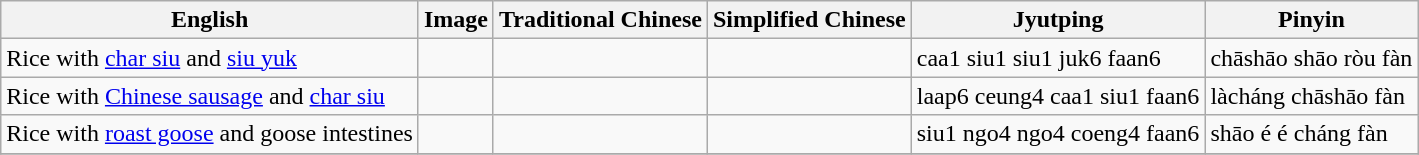<table class="wikitable">
<tr>
<th>English</th>
<th>Image</th>
<th>Traditional Chinese</th>
<th>Simplified Chinese</th>
<th>Jyutping</th>
<th>Pinyin</th>
</tr>
<tr>
<td>Rice with <a href='#'>char siu</a> and <a href='#'>siu yuk</a></td>
<td></td>
<td></td>
<td></td>
<td>caa1 siu1 siu1 juk6 faan6</td>
<td>chāshāo shāo ròu fàn</td>
</tr>
<tr>
<td>Rice with <a href='#'>Chinese sausage</a> and <a href='#'>char siu</a></td>
<td></td>
<td></td>
<td></td>
<td>laap6 ceung4 caa1 siu1 faan6</td>
<td>làcháng chāshāo fàn</td>
</tr>
<tr>
<td>Rice with <a href='#'>roast goose</a> and goose intestines</td>
<td></td>
<td></td>
<td></td>
<td>siu1 ngo4 ngo4 coeng4 faan6</td>
<td>shāo é é cháng fàn</td>
</tr>
<tr>
</tr>
</table>
